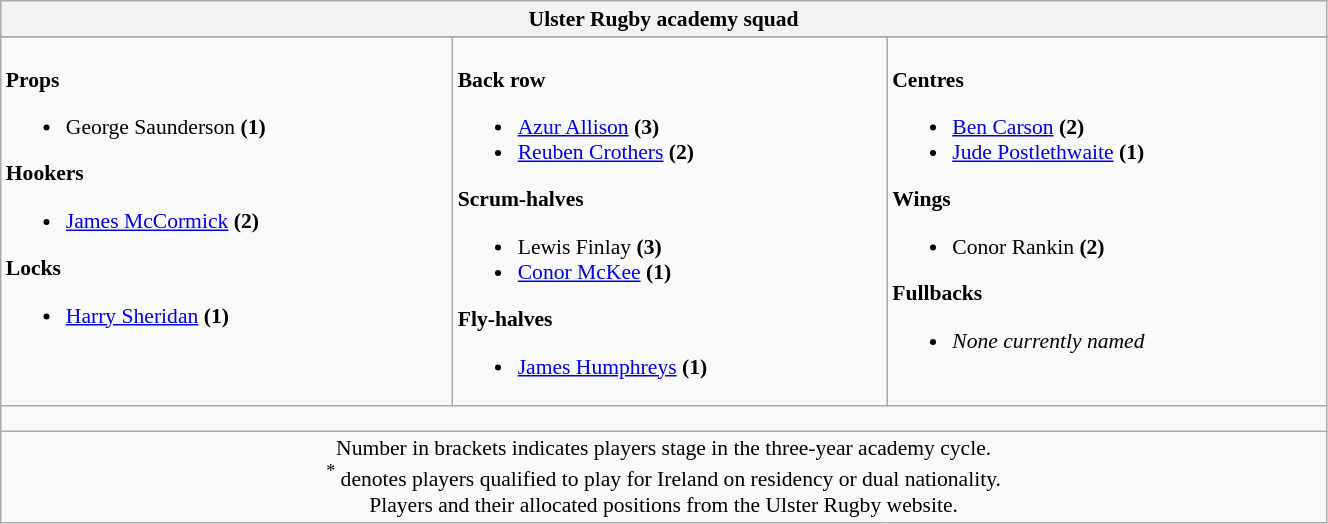<table class="wikitable" style="text-align:left; font-size:90%; width:70%">
<tr>
<th colspan="100%">Ulster Rugby academy squad</th>
</tr>
<tr>
</tr>
<tr valign="top">
<td><br><strong>Props</strong><ul><li> George Saunderson <strong>(1)</strong></li></ul><strong>Hookers</strong><ul><li> <a href='#'>James McCormick</a> <strong>(2)</strong></li></ul><strong>Locks</strong><ul><li> <a href='#'>Harry Sheridan</a> <strong>(1)</strong></li></ul></td>
<td><br><strong>Back row</strong><ul><li> <a href='#'>Azur Allison</a> <strong>(3)</strong></li><li> <a href='#'>Reuben Crothers</a> <strong>(2)</strong></li></ul><strong>Scrum-halves</strong><ul><li> Lewis Finlay <strong>(3)</strong></li><li> <a href='#'>Conor McKee</a> <strong>(1)</strong></li></ul><strong>Fly-halves</strong><ul><li> <a href='#'>James Humphreys</a> <strong>(1)</strong></li></ul></td>
<td><br><strong>Centres</strong><ul><li> <a href='#'>Ben Carson</a> <strong>(2)</strong></li><li> <a href='#'>Jude Postlethwaite</a> <strong>(1)</strong></li></ul><strong>Wings</strong><ul><li> Conor Rankin <strong>(2)</strong></li></ul><strong>Fullbacks</strong><ul><li><em>None currently named</em></li></ul></td>
</tr>
<tr>
<td colspan="100%" style="height: 10px;"></td>
</tr>
<tr>
<td colspan="100%" style="text-align:center;">Number in brackets indicates players stage in the three-year academy cycle.<br> <sup>*</sup> denotes players qualified to play for Ireland on residency or dual nationality. <br> Players and their allocated positions from the Ulster Rugby website.</td>
</tr>
</table>
